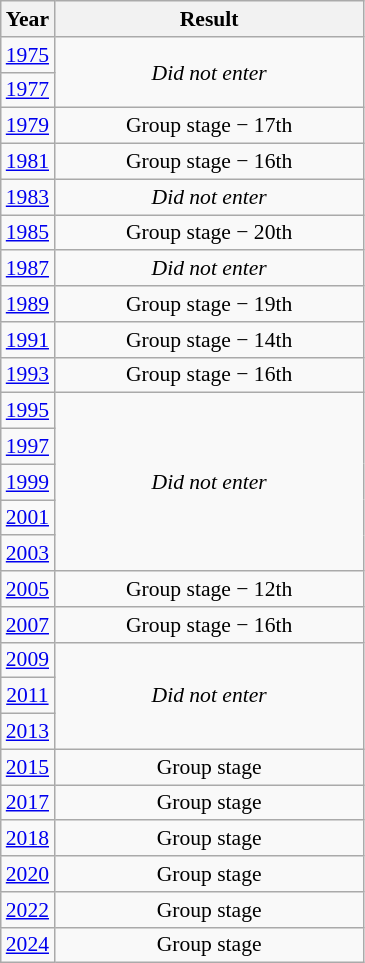<table class="wikitable" style="text-align: center; font-size:90%">
<tr>
<th>Year</th>
<th style="width:200px">Result</th>
</tr>
<tr>
<td> <a href='#'>1975</a></td>
<td rowspan="2"><em>Did not enter</em></td>
</tr>
<tr>
<td> <a href='#'>1977</a></td>
</tr>
<tr>
<td> <a href='#'>1979</a></td>
<td>Group stage − 17th</td>
</tr>
<tr>
<td> <a href='#'>1981</a></td>
<td>Group stage − 16th</td>
</tr>
<tr>
<td> <a href='#'>1983</a></td>
<td><em>Did not enter</em></td>
</tr>
<tr>
<td> <a href='#'>1985</a></td>
<td>Group stage − 20th</td>
</tr>
<tr>
<td> <a href='#'>1987</a></td>
<td><em>Did not enter</em></td>
</tr>
<tr>
<td> <a href='#'>1989</a></td>
<td>Group stage − 19th</td>
</tr>
<tr>
<td> <a href='#'>1991</a></td>
<td>Group stage − 14th</td>
</tr>
<tr>
<td> <a href='#'>1993</a></td>
<td>Group stage − 16th</td>
</tr>
<tr>
<td> <a href='#'>1995</a></td>
<td rowspan="5"><em>Did not enter</em></td>
</tr>
<tr>
<td> <a href='#'>1997</a></td>
</tr>
<tr>
<td> <a href='#'>1999</a></td>
</tr>
<tr>
<td> <a href='#'>2001</a></td>
</tr>
<tr>
<td> <a href='#'>2003</a></td>
</tr>
<tr>
<td> <a href='#'>2005</a></td>
<td>Group stage − 12th</td>
</tr>
<tr>
<td> <a href='#'>2007</a></td>
<td>Group stage − 16th</td>
</tr>
<tr>
<td> <a href='#'>2009</a></td>
<td rowspan="3"><em>Did not enter</em></td>
</tr>
<tr>
<td> <a href='#'>2011</a></td>
</tr>
<tr>
<td> <a href='#'>2013</a></td>
</tr>
<tr>
<td> <a href='#'>2015</a></td>
<td>Group stage</td>
</tr>
<tr>
<td> <a href='#'>2017</a></td>
<td>Group stage</td>
</tr>
<tr>
<td> <a href='#'>2018</a></td>
<td>Group stage</td>
</tr>
<tr>
<td> <a href='#'>2020</a></td>
<td>Group stage</td>
</tr>
<tr>
<td> <a href='#'>2022</a></td>
<td>Group stage</td>
</tr>
<tr>
<td> <a href='#'>2024</a></td>
<td>Group stage</td>
</tr>
</table>
